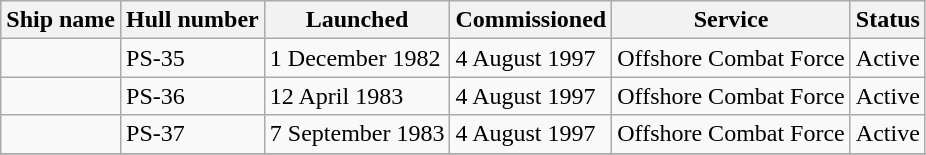<table class="wikitable">
<tr>
<th>Ship name</th>
<th>Hull number</th>
<th>Launched</th>
<th>Commissioned</th>
<th>Service</th>
<th>Status</th>
</tr>
<tr>
<td></td>
<td>PS-35</td>
<td>1 December 1982</td>
<td>4 August 1997</td>
<td>Offshore Combat Force</td>
<td>Active</td>
</tr>
<tr>
<td></td>
<td>PS-36</td>
<td>12 April 1983</td>
<td>4 August 1997</td>
<td>Offshore Combat Force</td>
<td>Active</td>
</tr>
<tr>
<td></td>
<td>PS-37</td>
<td>7 September 1983</td>
<td>4 August 1997</td>
<td>Offshore Combat Force</td>
<td>Active</td>
</tr>
<tr>
</tr>
</table>
